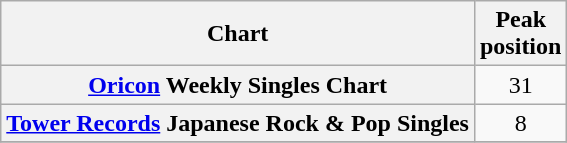<table class="wikitable plainrowheaders" style="text-align:center;">
<tr>
<th>Chart</th>
<th>Peak<br>position</th>
</tr>
<tr>
<th scope="row"><a href='#'>Oricon</a> Weekly Singles Chart</th>
<td style="text-align:center;">31</td>
</tr>
<tr>
<th scope="row"><a href='#'>Tower Records</a> Japanese Rock & Pop Singles</th>
<td style="text-align:center;">8</td>
</tr>
<tr>
</tr>
</table>
